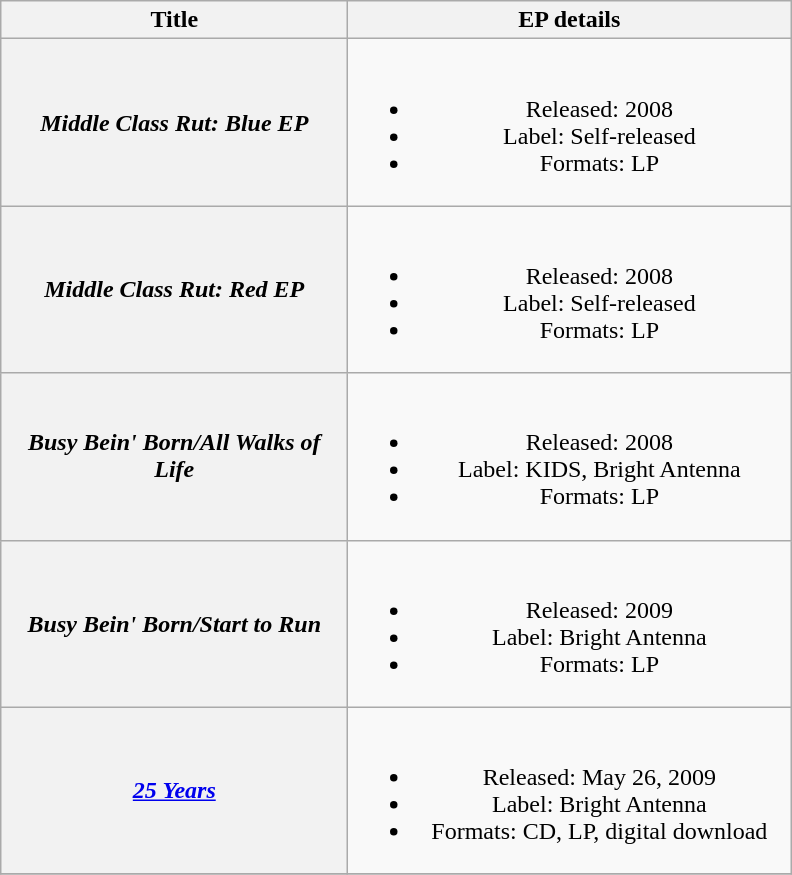<table class="wikitable plainrowheaders" style="text-align:center;">
<tr>
<th scope="col" style="width:14em;">Title</th>
<th scope="col" style="width:18em;">EP details</th>
</tr>
<tr>
<th scope="row"><em>Middle Class Rut: Blue EP</em></th>
<td><br><ul><li>Released: 2008</li><li>Label: Self-released</li><li>Formats: LP</li></ul></td>
</tr>
<tr>
<th scope="row"><em>Middle Class Rut: Red EP</em></th>
<td><br><ul><li>Released: 2008</li><li>Label: Self-released</li><li>Formats: LP</li></ul></td>
</tr>
<tr>
<th scope="row"><em>Busy Bein' Born/All Walks of Life</em></th>
<td><br><ul><li>Released: 2008</li><li>Label: KIDS, Bright Antenna</li><li>Formats: LP</li></ul></td>
</tr>
<tr>
<th scope="row"><em>Busy Bein' Born/Start to Run</em></th>
<td><br><ul><li>Released: 2009</li><li>Label: Bright Antenna</li><li>Formats: LP</li></ul></td>
</tr>
<tr>
<th scope="row"><em><a href='#'>25 Years</a></em></th>
<td><br><ul><li>Released: May 26, 2009</li><li>Label: Bright Antenna</li><li>Formats: CD, LP, digital download</li></ul></td>
</tr>
<tr>
</tr>
</table>
